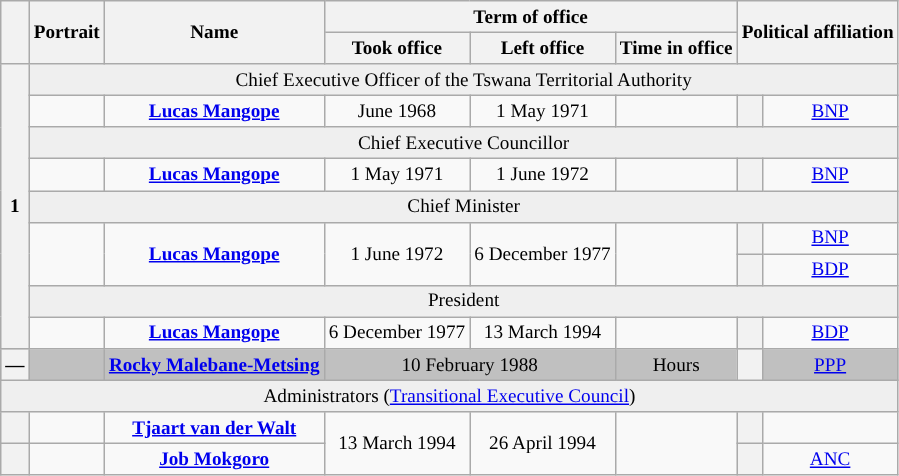<table class="wikitable" style="font-size:80%;text-align:center">
<tr>
<th rowspan=2></th>
<th rowspan=2>Portrait</th>
<th rowspan=2>Name<br></th>
<th colspan=3>Term of office</th>
<th rowspan=2 colspan=2>Political affiliation</th>
</tr>
<tr>
<th>Took office</th>
<th>Left office</th>
<th>Time in office</th>
</tr>
<tr style="background:#efefef;">
<th rowspan=9>1</th>
<td colspan=8>Chief Executive Officer of the Tswana Territorial Authority</td>
</tr>
<tr>
<td></td>
<td><strong><a href='#'>Lucas Mangope</a></strong><br></td>
<td>June 1968</td>
<td>1 May 1971</td>
<td></td>
<th style="background:"></th>
<td><a href='#'>BNP</a></td>
</tr>
<tr style="background:#efefef;">
<td colspan=8>Chief Executive Councillor</td>
</tr>
<tr>
<td></td>
<td><strong><a href='#'>Lucas Mangope</a></strong><br></td>
<td>1 May 1971</td>
<td>1 June 1972</td>
<td></td>
<th style="background:"></th>
<td><a href='#'>BNP</a></td>
</tr>
<tr style="background:#efefef;">
<td colspan=8>Chief Minister</td>
</tr>
<tr>
<td rowspan=2></td>
<td rowspan=2><strong><a href='#'>Lucas Mangope</a></strong><br></td>
<td rowspan=2>1 June 1972</td>
<td rowspan=2>6 December 1977</td>
<td rowspan=2></td>
<th style="background:"></th>
<td><a href='#'>BNP</a></td>
</tr>
<tr>
<th style="background:"></th>
<td><a href='#'>BDP</a><br></td>
</tr>
<tr style="background:#efefef;">
<td colspan=8>President</td>
</tr>
<tr>
<td></td>
<td><strong><a href='#'>Lucas Mangope</a></strong><br></td>
<td>6 December 1977</td>
<td>13 March 1994<br></td>
<td></td>
<th style="background:"></th>
<td><a href='#'>BDP</a></td>
</tr>
<tr style="background:#c0c0c0;">
<th>—</th>
<td></td>
<td><strong><a href='#'>Rocky Malebane-Metsing</a></strong><br></td>
<td colspan=2>10 February 1988</td>
<td>Hours</td>
<th style="background:"></th>
<td><a href='#'>PPP</a></td>
</tr>
<tr style="background:#efefef;">
<td colspan=8>Administrators (<a href='#'>Transitional Executive Council</a>)</td>
</tr>
<tr>
<th></th>
<td></td>
<td><strong><a href='#'>Tjaart van der Walt</a></strong><br></td>
<td rowspan=2>13 March 1994</td>
<td rowspan=2>26 April 1994</td>
<td rowspan=2></td>
<th></th>
<td></td>
</tr>
<tr>
<th></th>
<td></td>
<td><strong><a href='#'>Job Mokgoro</a></strong><br></td>
<th style="background:"></th>
<td><a href='#'>ANC</a></td>
</tr>
</table>
